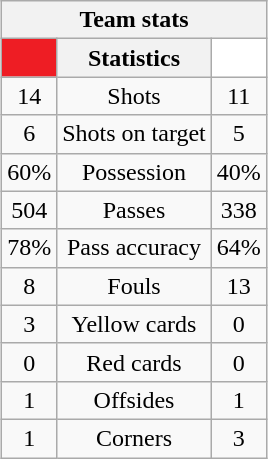<table class="wikitable" style="margin-left: auto; margin-right: auto; border: none; text-align:center;">
<tr>
<th colspan=3>Team stats</th>
</tr>
<tr>
<th style="background: #ee1d24; color: #ffff00;"> <a href='#'></a></th>
<th>Statistics</th>
<th style="background: #FFFFFF; color: #000000;"> <a href='#'></a></th>
</tr>
<tr>
<td>14</td>
<td>Shots</td>
<td>11</td>
</tr>
<tr>
<td>6</td>
<td>Shots on target</td>
<td>5</td>
</tr>
<tr>
<td>60%</td>
<td>Possession</td>
<td>40%</td>
</tr>
<tr>
<td>504</td>
<td>Passes</td>
<td>338</td>
</tr>
<tr>
<td>78%</td>
<td>Pass accuracy</td>
<td>64%</td>
</tr>
<tr>
<td>8</td>
<td>Fouls</td>
<td>13</td>
</tr>
<tr>
<td>3</td>
<td>Yellow cards</td>
<td>0</td>
</tr>
<tr>
<td>0</td>
<td>Red cards</td>
<td>0</td>
</tr>
<tr>
<td>1</td>
<td>Offsides</td>
<td>1</td>
</tr>
<tr>
<td>1</td>
<td>Corners</td>
<td>3</td>
</tr>
</table>
